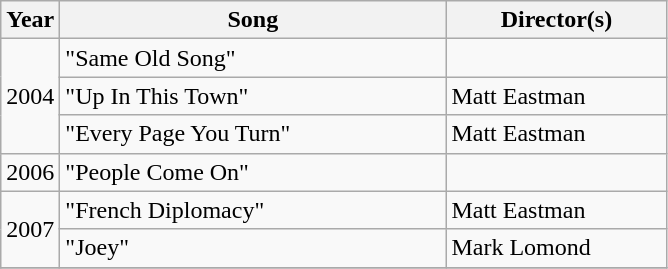<table class="wikitable">
<tr>
<th>Year</th>
<th width="250" width="210">Song</th>
<th width="140">Director(s)</th>
</tr>
<tr>
<td rowspan="3">2004</td>
<td>"Same Old Song"</td>
<td></td>
</tr>
<tr>
<td>"Up In This Town"</td>
<td>Matt Eastman</td>
</tr>
<tr>
<td>"Every Page You Turn"</td>
<td>Matt Eastman</td>
</tr>
<tr>
<td>2006</td>
<td>"People Come On"</td>
<td></td>
</tr>
<tr>
<td rowspan="2">2007</td>
<td>"French Diplomacy"</td>
<td>Matt Eastman</td>
</tr>
<tr>
<td>"Joey"</td>
<td>Mark Lomond</td>
</tr>
<tr>
</tr>
</table>
